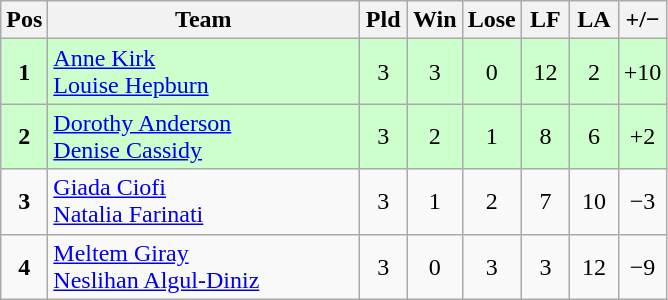<table class="wikitable" style="font-size: 100%">
<tr>
<th width=20>Pos</th>
<th width=200>Team</th>
<th width=25>Pld</th>
<th width=25>Win</th>
<th width=25>Lose</th>
<th width=25>LF</th>
<th width=25>LA</th>
<th width=25>+/−</th>
</tr>
<tr align=center style="background: #ccffcc;">
<td><strong>1</strong></td>
<td align="left"> <a href='#'>Anne Kirk</a><br> <a href='#'>Louise Hepburn</a></td>
<td>3</td>
<td>3</td>
<td>0</td>
<td>12</td>
<td>2</td>
<td>+10</td>
</tr>
<tr align=center style="background: #ccffcc;">
<td><strong>2</strong></td>
<td align="left"> <a href='#'>Dorothy Anderson</a><br> <a href='#'>Denise Cassidy</a></td>
<td>3</td>
<td>2</td>
<td>1</td>
<td>8</td>
<td>6</td>
<td>+2</td>
</tr>
<tr align=center>
<td><strong>3</strong></td>
<td align="left"> <a href='#'>Giada Ciofi</a><br> <a href='#'>Natalia Farinati</a></td>
<td>3</td>
<td>1</td>
<td>2</td>
<td>7</td>
<td>10</td>
<td>−3</td>
</tr>
<tr align=center>
<td><strong>4</strong></td>
<td align="left"> <a href='#'>Meltem Giray</a><br> <a href='#'>Neslihan Algul-Diniz</a></td>
<td>3</td>
<td>0</td>
<td>3</td>
<td>3</td>
<td>12</td>
<td>−9</td>
</tr>
</table>
